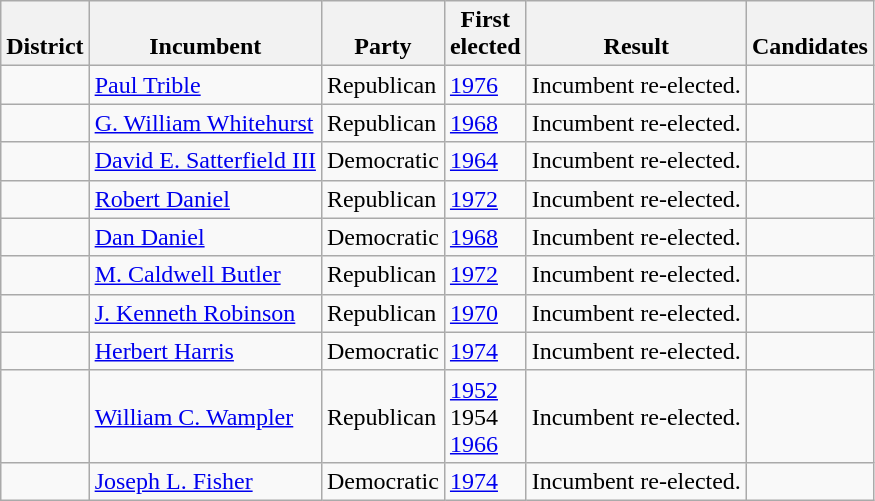<table class=wikitable>
<tr valign=bottom>
<th>District</th>
<th>Incumbent</th>
<th>Party</th>
<th>First<br>elected</th>
<th>Result</th>
<th>Candidates</th>
</tr>
<tr>
<td></td>
<td><a href='#'>Paul Trible</a></td>
<td>Republican</td>
<td><a href='#'>1976</a></td>
<td>Incumbent re-elected.</td>
<td nowrap></td>
</tr>
<tr>
<td></td>
<td><a href='#'>G. William Whitehurst</a></td>
<td>Republican</td>
<td><a href='#'>1968</a></td>
<td>Incumbent re-elected.</td>
<td nowrap></td>
</tr>
<tr>
<td></td>
<td><a href='#'>David E. Satterfield III</a></td>
<td>Democratic</td>
<td><a href='#'>1964</a></td>
<td>Incumbent re-elected.</td>
<td nowrap></td>
</tr>
<tr>
<td></td>
<td><a href='#'>Robert Daniel</a></td>
<td>Republican</td>
<td><a href='#'>1972</a></td>
<td>Incumbent re-elected.</td>
<td nowrap></td>
</tr>
<tr>
<td></td>
<td><a href='#'>Dan Daniel</a></td>
<td>Democratic</td>
<td><a href='#'>1968</a></td>
<td>Incumbent re-elected.</td>
<td nowrap></td>
</tr>
<tr>
<td></td>
<td><a href='#'>M. Caldwell Butler</a></td>
<td>Republican</td>
<td><a href='#'>1972</a></td>
<td>Incumbent re-elected.</td>
<td nowrap></td>
</tr>
<tr>
<td></td>
<td><a href='#'>J. Kenneth Robinson</a></td>
<td>Republican</td>
<td><a href='#'>1970</a></td>
<td>Incumbent re-elected.</td>
<td nowrap></td>
</tr>
<tr>
<td></td>
<td><a href='#'>Herbert Harris</a></td>
<td>Democratic</td>
<td><a href='#'>1974</a></td>
<td>Incumbent re-elected.</td>
<td nowrap></td>
</tr>
<tr>
<td></td>
<td><a href='#'>William C. Wampler</a></td>
<td>Republican</td>
<td><a href='#'>1952</a><br>1954 <br><a href='#'>1966</a></td>
<td>Incumbent re-elected.</td>
<td nowrap></td>
</tr>
<tr>
<td></td>
<td><a href='#'>Joseph L. Fisher</a></td>
<td>Democratic</td>
<td><a href='#'>1974</a></td>
<td>Incumbent re-elected.</td>
<td nowrap></td>
</tr>
</table>
